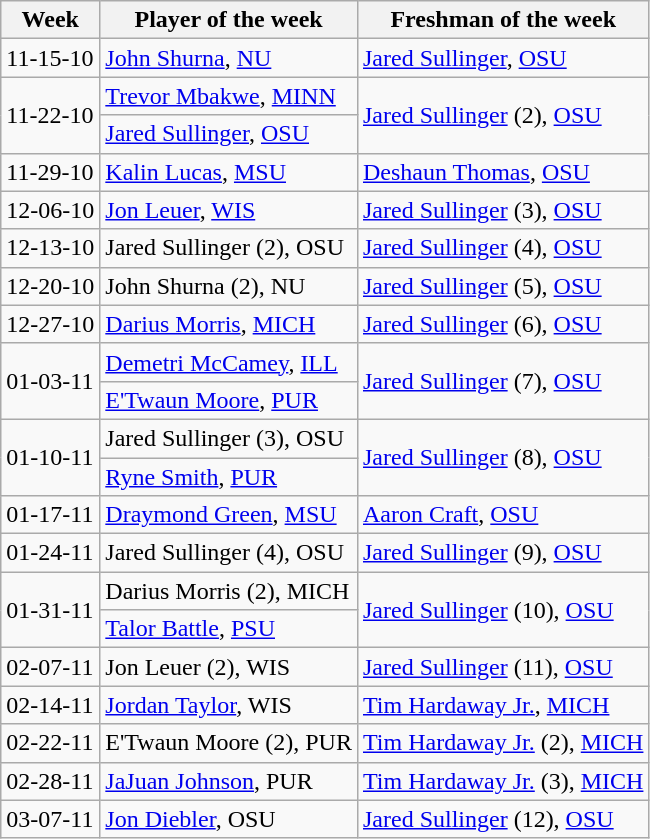<table class="wikitable" border="1">
<tr>
<th>Week</th>
<th>Player of the week</th>
<th>Freshman of the week</th>
</tr>
<tr>
<td>11-15-10</td>
<td><a href='#'>John Shurna</a>, <a href='#'>NU</a></td>
<td><a href='#'>Jared Sullinger</a>, <a href='#'>OSU</a></td>
</tr>
<tr>
<td rowspan=2 valign=middle>11-22-10</td>
<td><a href='#'>Trevor Mbakwe</a>, <a href='#'>MINN</a></td>
<td rowspan=2 valign=middle><a href='#'>Jared Sullinger</a> (2), <a href='#'>OSU</a></td>
</tr>
<tr>
<td><a href='#'>Jared Sullinger</a>, <a href='#'>OSU</a></td>
</tr>
<tr>
<td>11-29-10</td>
<td><a href='#'>Kalin Lucas</a>, <a href='#'>MSU</a></td>
<td><a href='#'>Deshaun Thomas</a>, <a href='#'>OSU</a></td>
</tr>
<tr>
<td>12-06-10</td>
<td><a href='#'>Jon Leuer</a>, <a href='#'>WIS</a></td>
<td><a href='#'>Jared Sullinger</a> (3), <a href='#'>OSU</a></td>
</tr>
<tr>
<td>12-13-10</td>
<td>Jared Sullinger (2), OSU</td>
<td><a href='#'>Jared Sullinger</a> (4), <a href='#'>OSU</a></td>
</tr>
<tr>
<td>12-20-10</td>
<td>John Shurna (2), NU</td>
<td><a href='#'>Jared Sullinger</a> (5), <a href='#'>OSU</a></td>
</tr>
<tr>
<td>12-27-10</td>
<td><a href='#'>Darius Morris</a>, <a href='#'>MICH</a></td>
<td><a href='#'>Jared Sullinger</a> (6), <a href='#'>OSU</a></td>
</tr>
<tr>
<td rowspan=2 valign=middle>01-03-11</td>
<td><a href='#'>Demetri McCamey</a>, <a href='#'>ILL</a></td>
<td rowspan=2 valign=middle><a href='#'>Jared Sullinger</a> (7), <a href='#'>OSU</a></td>
</tr>
<tr>
<td><a href='#'>E'Twaun Moore</a>, <a href='#'>PUR</a></td>
</tr>
<tr>
<td rowspan=2 valign=middle>01-10-11</td>
<td>Jared Sullinger (3), OSU</td>
<td rowspan=2 valign=middle><a href='#'>Jared Sullinger</a> (8), <a href='#'>OSU</a></td>
</tr>
<tr>
<td><a href='#'>Ryne Smith</a>, <a href='#'>PUR</a></td>
</tr>
<tr>
<td>01-17-11</td>
<td><a href='#'>Draymond Green</a>, <a href='#'>MSU</a></td>
<td><a href='#'>Aaron Craft</a>, <a href='#'>OSU</a></td>
</tr>
<tr>
<td>01-24-11</td>
<td>Jared Sullinger (4), OSU</td>
<td><a href='#'>Jared Sullinger</a> (9), <a href='#'>OSU</a></td>
</tr>
<tr>
<td rowspan=2 valign=middle>01-31-11</td>
<td>Darius Morris (2), MICH</td>
<td rowspan=2 valign=middle><a href='#'>Jared Sullinger</a> (10), <a href='#'>OSU</a></td>
</tr>
<tr>
<td><a href='#'>Talor Battle</a>, <a href='#'>PSU</a></td>
</tr>
<tr>
<td>02-07-11</td>
<td>Jon Leuer (2), WIS</td>
<td><a href='#'>Jared Sullinger</a> (11), <a href='#'>OSU</a></td>
</tr>
<tr>
<td>02-14-11</td>
<td><a href='#'>Jordan Taylor</a>, WIS</td>
<td><a href='#'>Tim Hardaway Jr.</a>, <a href='#'>MICH</a></td>
</tr>
<tr>
<td>02-22-11</td>
<td>E'Twaun Moore (2), PUR</td>
<td><a href='#'>Tim Hardaway Jr.</a> (2), <a href='#'>MICH</a></td>
</tr>
<tr>
<td>02-28-11</td>
<td><a href='#'>JaJuan Johnson</a>, PUR</td>
<td><a href='#'>Tim Hardaway Jr.</a> (3), <a href='#'>MICH</a></td>
</tr>
<tr>
<td>03-07-11</td>
<td><a href='#'>Jon Diebler</a>, OSU</td>
<td><a href='#'>Jared Sullinger</a> (12), <a href='#'>OSU</a></td>
</tr>
</table>
